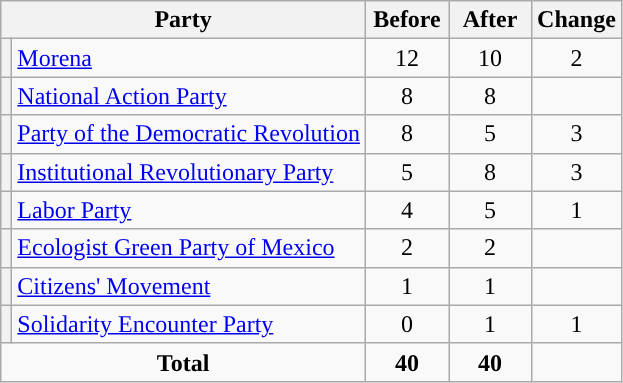<table class="wikitable" style="text-align:center;">
<tr>
<th colspan="2">Party</th>
<th style="width:3em">Before</th>
<th style="width:3em">After</th>
<th style="width:3em">Change</th>
</tr>
<tr>
<th style="background-color:"></th>
<td style="text-align:left;"><a href='#'>Morena</a></td>
<td>12</td>
<td>10</td>
<td>2</td>
</tr>
<tr>
<th style="background-color:"></th>
<td style="text-align:left;"><a href='#'>National Action Party</a></td>
<td>8</td>
<td>8</td>
<td></td>
</tr>
<tr>
<th style="background-color:"></th>
<td style="text-align:left;"><a href='#'>Party of the Democratic Revolution</a></td>
<td>8</td>
<td>5</td>
<td>3</td>
</tr>
<tr>
<th style="background-color:"></th>
<td style="text-align:left;"><a href='#'>Institutional Revolutionary Party</a></td>
<td>5</td>
<td>8</td>
<td>3</td>
</tr>
<tr>
<th style="background-color:"></th>
<td style="text-align:left;"><a href='#'>Labor Party</a></td>
<td>4</td>
<td>5</td>
<td>1</td>
</tr>
<tr>
<th style="background-color:"></th>
<td style="text-align:left;"><a href='#'>Ecologist Green Party of Mexico</a></td>
<td>2</td>
<td>2</td>
<td></td>
</tr>
<tr>
<th style="background-color:"></th>
<td style="text-align:left;"><a href='#'>Citizens' Movement</a></td>
<td>1</td>
<td>1</td>
<td></td>
</tr>
<tr>
<th style="background-color:"></th>
<td style="text-align:left;"><a href='#'>Solidarity Encounter Party</a></td>
<td>0</td>
<td>1</td>
<td>1</td>
</tr>
<tr>
<td colspan="2"><strong>Total</strong></td>
<td><strong>40</strong></td>
<td><strong>40</strong></td>
<td></td>
</tr>
</table>
